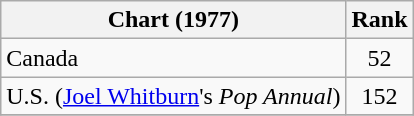<table class="wikitable">
<tr>
<th>Chart (1977)</th>
<th style="text-align:center;">Rank</th>
</tr>
<tr>
<td>Canada </td>
<td style="text-align:center;">52</td>
</tr>
<tr>
<td>U.S. (<a href='#'>Joel Whitburn</a>'s <em>Pop Annual</em>)</td>
<td style="text-align:center;">152</td>
</tr>
<tr>
</tr>
</table>
